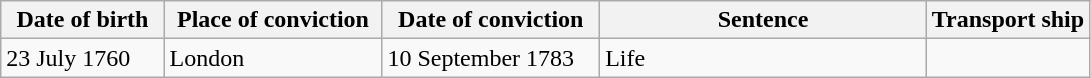<table class="wikitable sortable plainrowheaders" style="width=1024px;">
<tr>
<th style="width: 15%;">Date of birth</th>
<th style="width: 20%;">Place of conviction</th>
<th style="width: 20%;">Date of conviction</th>
<th style="width: 30%;">Sentence</th>
<th style="width: 15%;">Transport ship</th>
</tr>
<tr>
<td>23 July 1760</td>
<td>London</td>
<td>10 September 1783</td>
<td>Life</td>
<td></td>
</tr>
</table>
